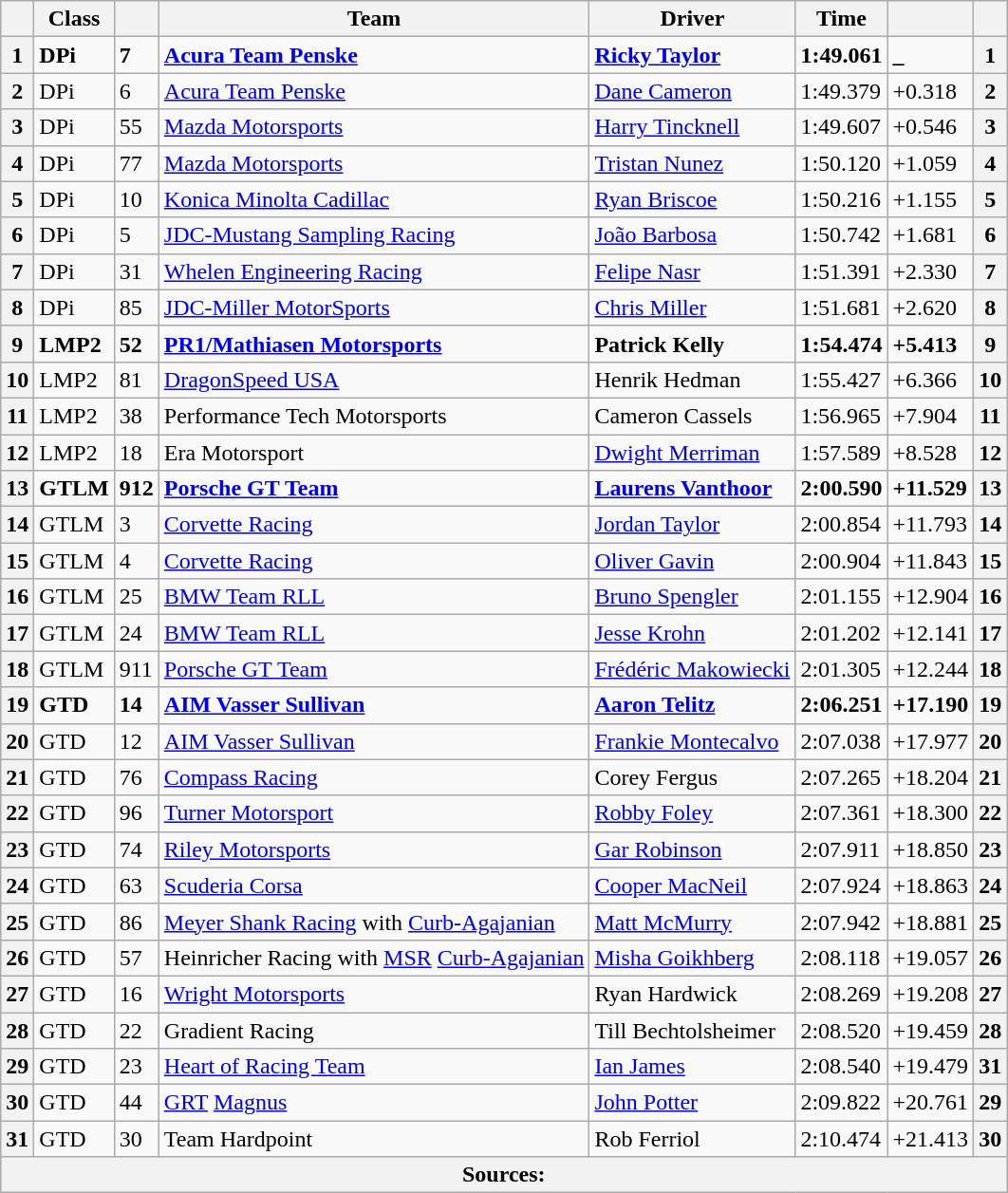<table class="wikitable">
<tr>
<th scope="col"></th>
<th scope="col">Class</th>
<th scope="col"></th>
<th scope="col">Team</th>
<th scope="col">Driver</th>
<th scope="col">Time</th>
<th scope="col"></th>
<th scope="col"></th>
</tr>
<tr style="font-weight:bold">
<th scope="row">1</th>
<td>DPi</td>
<td>7</td>
<td> <a href='#'>Acura Team Penske</a></td>
<td> <a href='#'>Ricky Taylor</a></td>
<td>1:49.061</td>
<td>_</td>
<th>1</th>
</tr>
<tr>
<th scope="row">2</th>
<td>DPi</td>
<td>6</td>
<td> <a href='#'>Acura Team Penske</a></td>
<td> <a href='#'>Dane Cameron</a></td>
<td>1:49.379</td>
<td>+0.318</td>
<th>2</th>
</tr>
<tr>
<th scope="row">3</th>
<td>DPi</td>
<td>55</td>
<td> <a href='#'>Mazda Motorsports</a></td>
<td> <a href='#'>Harry Tincknell</a></td>
<td>1:49.607</td>
<td>+0.546</td>
<th>3</th>
</tr>
<tr>
<th scope="row">4</th>
<td>DPi</td>
<td>77</td>
<td> <a href='#'>Mazda Motorsports</a></td>
<td> <a href='#'>Tristan Nunez</a></td>
<td>1:50.120</td>
<td>+1.059</td>
<th>4</th>
</tr>
<tr>
<th scope="row">5</th>
<td>DPi</td>
<td>10</td>
<td> <a href='#'>Konica Minolta Cadillac</a></td>
<td> <a href='#'>Ryan Briscoe</a></td>
<td>1:50.216</td>
<td>+1.155</td>
<th>5</th>
</tr>
<tr>
<th scope="row">6</th>
<td>DPi</td>
<td>5</td>
<td> <a href='#'>JDC-Mustang Sampling Racing</a></td>
<td> <a href='#'>João Barbosa</a></td>
<td>1:50.742</td>
<td>+1.681</td>
<th>6</th>
</tr>
<tr>
<th scope="row">7</th>
<td>DPi</td>
<td>31</td>
<td> <a href='#'>Whelen Engineering Racing</a></td>
<td> <a href='#'>Felipe Nasr</a></td>
<td>1:51.391</td>
<td>+2.330</td>
<th>7</th>
</tr>
<tr>
<th scope="row">8</th>
<td>DPi</td>
<td>85</td>
<td> <a href='#'>JDC-Miller MotorSports</a></td>
<td> <a href='#'>Chris Miller</a></td>
<td>1:51.681</td>
<td>+2.620</td>
<th>8</th>
</tr>
<tr style="font-weight:bold">
<th scope="row">9</th>
<td>LMP2</td>
<td>52</td>
<td> <a href='#'>PR1/Mathiasen Motorsports</a></td>
<td> Patrick Kelly</td>
<td>1:54.474</td>
<td>+5.413</td>
<th>9</th>
</tr>
<tr>
<th scope="row">10</th>
<td>LMP2</td>
<td>81</td>
<td> <a href='#'>DragonSpeed USA</a></td>
<td> Henrik Hedman</td>
<td>1:55.427</td>
<td>+6.366</td>
<th>10</th>
</tr>
<tr>
<th scope="row">11</th>
<td>LMP2</td>
<td>38</td>
<td> Performance Tech Motorsports</td>
<td> Cameron Cassels</td>
<td>1:56.965</td>
<td>+7.904</td>
<th>11</th>
</tr>
<tr>
<th scope="row">12</th>
<td>LMP2</td>
<td>18</td>
<td> Era Motorsport</td>
<td> <a href='#'>Dwight Merriman</a></td>
<td>1:57.589</td>
<td>+8.528</td>
<th>12</th>
</tr>
<tr style="font-weight:bold">
<th scope="row">13</th>
<td>GTLM</td>
<td>912</td>
<td> <a href='#'>Porsche GT Team</a></td>
<td> <a href='#'>Laurens Vanthoor</a></td>
<td>2:00.590</td>
<td>+11.529</td>
<th>13</th>
</tr>
<tr>
<th scope="row">14</th>
<td>GTLM</td>
<td>3</td>
<td> <a href='#'>Corvette Racing</a></td>
<td> <a href='#'>Jordan Taylor</a></td>
<td>2:00.854</td>
<td>+11.793</td>
<th>14</th>
</tr>
<tr>
<th scope="row">15</th>
<td>GTLM</td>
<td>4</td>
<td> <a href='#'>Corvette Racing</a></td>
<td> <a href='#'>Oliver Gavin</a></td>
<td>2:00.904</td>
<td>+11.843</td>
<th>15</th>
</tr>
<tr>
<th scope="row">16</th>
<td>GTLM</td>
<td>25</td>
<td> <a href='#'>BMW Team RLL</a></td>
<td> <a href='#'>Bruno Spengler</a></td>
<td>2:01.155</td>
<td>+12.904</td>
<th>16</th>
</tr>
<tr>
<th scope="row">17</th>
<td>GTLM</td>
<td>24</td>
<td> <a href='#'>BMW Team RLL</a></td>
<td> <a href='#'>Jesse Krohn</a></td>
<td>2:01.202</td>
<td>+12.141</td>
<th>17</th>
</tr>
<tr>
<th scope="row">18</th>
<td>GTLM</td>
<td>911</td>
<td> <a href='#'>Porsche GT Team</a></td>
<td> <a href='#'>Frédéric Makowiecki</a></td>
<td>2:01.305</td>
<td>+12.244</td>
<th>18</th>
</tr>
<tr style="font-weight:bold">
<th scope="row">19</th>
<td>GTD</td>
<td>14</td>
<td> <a href='#'>AIM Vasser Sullivan</a></td>
<td> <a href='#'>Aaron Telitz</a></td>
<td>2:06.251</td>
<td>+17.190</td>
<th>19</th>
</tr>
<tr>
<th scope="row">20</th>
<td>GTD</td>
<td>12</td>
<td> <a href='#'>AIM Vasser Sullivan</a></td>
<td> <a href='#'>Frankie Montecalvo</a></td>
<td>2:07.038</td>
<td>+17.977</td>
<th>20</th>
</tr>
<tr>
<th scope="row">21</th>
<td>GTD</td>
<td>76</td>
<td> <a href='#'>Compass Racing</a></td>
<td> Corey Fergus</td>
<td>2:07.265</td>
<td>+18.204</td>
<th>21</th>
</tr>
<tr>
<th scope="row">22</th>
<td>GTD</td>
<td>96</td>
<td> <a href='#'>Turner Motorsport</a></td>
<td> <a href='#'>Robby Foley</a></td>
<td>2:07.361</td>
<td>+18.300</td>
<th>22</th>
</tr>
<tr>
<th scope="row">23</th>
<td>GTD</td>
<td>74</td>
<td> <a href='#'>Riley Motorsports</a></td>
<td> <a href='#'>Gar Robinson</a></td>
<td>2:07.911</td>
<td>+18.850</td>
<th>23</th>
</tr>
<tr>
<th scope="row">24</th>
<td>GTD</td>
<td>63</td>
<td> <a href='#'>Scuderia Corsa</a></td>
<td> <a href='#'>Cooper MacNeil</a></td>
<td>2:07.924</td>
<td>+18.863</td>
<th>24</th>
</tr>
<tr>
<th scope="row">25</th>
<td>GTD</td>
<td>86</td>
<td> <a href='#'>Meyer Shank Racing</a> with <a href='#'>Curb-Agajanian</a></td>
<td> <a href='#'>Matt McMurry</a></td>
<td>2:07.942</td>
<td>+18.881</td>
<th>25</th>
</tr>
<tr>
<th scope="row">26</th>
<td>GTD</td>
<td>57</td>
<td> Heinricher Racing with <a href='#'>MSR</a> <a href='#'>Curb-Agajanian</a></td>
<td> <a href='#'>Misha Goikhberg</a></td>
<td>2:08.118</td>
<td>+19.057</td>
<th>26</th>
</tr>
<tr>
<th scope="row">27</th>
<td>GTD</td>
<td>16</td>
<td> <a href='#'>Wright Motorsports</a></td>
<td> Ryan Hardwick</td>
<td>2:08.269</td>
<td>+19.208</td>
<th>27</th>
</tr>
<tr>
<th scope="row">28</th>
<td>GTD</td>
<td>22</td>
<td> Gradient Racing</td>
<td> Till Bechtolsheimer</td>
<td>2:08.520</td>
<td>+19.459</td>
<th>28</th>
</tr>
<tr>
<th scope="row">29</th>
<td>GTD</td>
<td>23</td>
<td> <a href='#'>Heart of Racing Team</a></td>
<td> <a href='#'>Ian James</a></td>
<td>2:08.540</td>
<td>+19.479</td>
<th>31</th>
</tr>
<tr>
<th scope="row">30</th>
<td>GTD</td>
<td>44</td>
<td> <a href='#'>GRT</a> <a href='#'>Magnus</a></td>
<td> <a href='#'>John Potter</a></td>
<td>2:09.822</td>
<td>+20.761</td>
<th>29</th>
</tr>
<tr>
<th scope="row">31</th>
<td>GTD</td>
<td>30</td>
<td> Team Hardpoint</td>
<td> Rob Ferriol</td>
<td>2:10.474</td>
<td>+21.413</td>
<th>30</th>
</tr>
<tr>
<th colspan="8">Sources:</th>
</tr>
</table>
